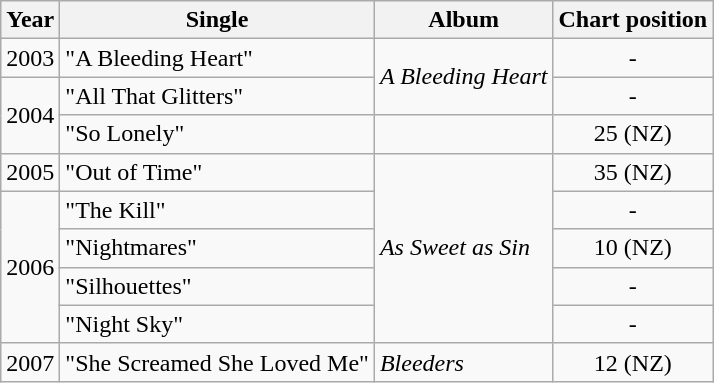<table class="wikitable">
<tr>
<th>Year</th>
<th>Single</th>
<th>Album</th>
<th>Chart position</th>
</tr>
<tr>
<td>2003</td>
<td>"A Bleeding Heart"</td>
<td rowspan="2"><em>A Bleeding Heart</em></td>
<td align="center">-</td>
</tr>
<tr>
<td rowspan="2">2004</td>
<td>"All That Glitters"</td>
<td align="center">-</td>
</tr>
<tr>
<td>"So Lonely"</td>
<td></td>
<td align="center">25 (NZ)</td>
</tr>
<tr>
<td>2005</td>
<td>"Out of Time"</td>
<td rowspan="5"><em>As Sweet as Sin</em></td>
<td align="center">35 (NZ)</td>
</tr>
<tr>
<td rowspan="4">2006</td>
<td>"The Kill"</td>
<td align="center">-</td>
</tr>
<tr>
<td>"Nightmares"</td>
<td align="center">10 (NZ)</td>
</tr>
<tr>
<td>"Silhouettes"</td>
<td align="center">-</td>
</tr>
<tr>
<td>"Night Sky"</td>
<td align="center">-</td>
</tr>
<tr>
<td>2007</td>
<td>"She Screamed She Loved Me"</td>
<td><em>Bleeders</em></td>
<td align="center">12 (NZ)</td>
</tr>
</table>
